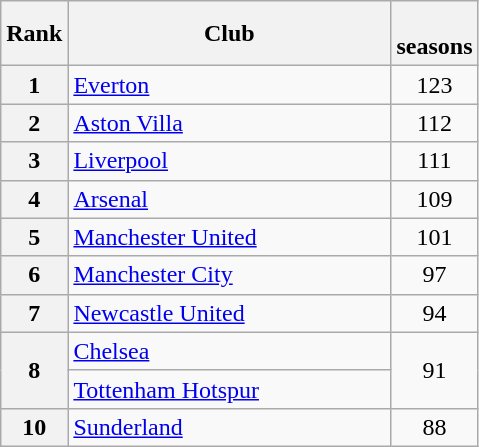<table class="wikitable" style="text-align:center;">
<tr>
<th scope="col">Rank</th>
<th scope="col" style="width:13em;">Club</th>
<th scope="col"><br>seasons</th>
</tr>
<tr>
<th scope="row">1</th>
<td style="text-align:left;"><a href='#'>Everton</a></td>
<td>123</td>
</tr>
<tr>
<th scope="row">2</th>
<td style="text-align:left;"><a href='#'>Aston Villa</a></td>
<td>112</td>
</tr>
<tr>
<th scope="row">3</th>
<td style="text-align:left;"><a href='#'>Liverpool</a></td>
<td>111</td>
</tr>
<tr>
<th scope="row">4</th>
<td style="text-align:left;"><a href='#'>Arsenal</a></td>
<td>109</td>
</tr>
<tr>
<th scope="row">5</th>
<td style="text-align:left;"><a href='#'>Manchester United</a></td>
<td>101</td>
</tr>
<tr>
<th scope="row">6</th>
<td style="text-align:left;"><a href='#'>Manchester City</a></td>
<td>97</td>
</tr>
<tr>
<th scope="row">7</th>
<td style="text-align:left;"><a href='#'>Newcastle United</a></td>
<td>94</td>
</tr>
<tr>
<th rowspan="2" scope="row">8</th>
<td style="text-align:left;"><a href='#'>Chelsea</a></td>
<td rowspan="2">91</td>
</tr>
<tr>
<td style="text-align:left;"><a href='#'>Tottenham Hotspur</a></td>
</tr>
<tr>
<th scope="row">10</th>
<td style="text-align:left;"><a href='#'>Sunderland</a></td>
<td>88</td>
</tr>
</table>
